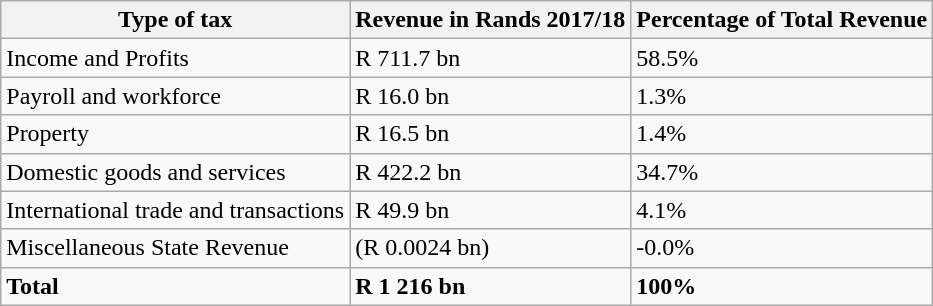<table class="wikitable">
<tr>
<th>Type of tax</th>
<th>Revenue in Rands 2017/18</th>
<th>Percentage of Total Revenue</th>
</tr>
<tr>
<td>Income and Profits</td>
<td>R 711.7 bn</td>
<td>58.5%</td>
</tr>
<tr>
<td>Payroll and workforce</td>
<td>R 16.0 bn</td>
<td>1.3%</td>
</tr>
<tr>
<td>Property</td>
<td>R 16.5 bn</td>
<td>1.4%</td>
</tr>
<tr>
<td>Domestic goods and services</td>
<td>R 422.2 bn</td>
<td>34.7%</td>
</tr>
<tr>
<td>International trade and transactions</td>
<td>R 49.9 bn</td>
<td>4.1%</td>
</tr>
<tr>
<td>Miscellaneous State Revenue</td>
<td>(R 0.0024 bn)</td>
<td>-0.0%</td>
</tr>
<tr>
<td><strong>Total</strong></td>
<td><strong>R 1 216 bn</strong></td>
<td><strong>100%</strong></td>
</tr>
</table>
